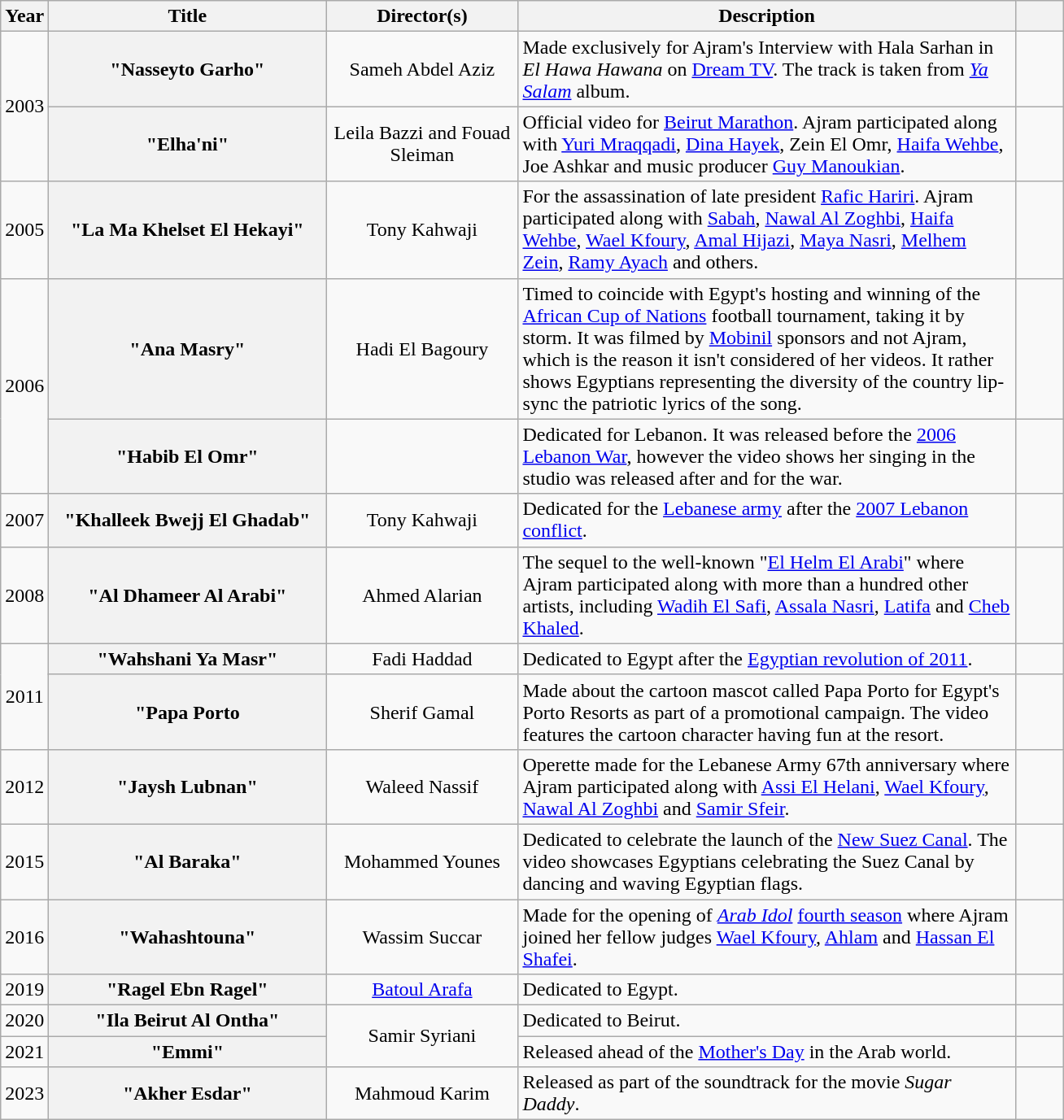<table class="wikitable plainrowheaders" style="text-align:center;">
<tr>
<th scope="col" style="width:5px;;">Year</th>
<th scope="col" style="width:220px;">Title</th>
<th scope="col" style="width:150px;">Director(s)</th>
<th scope="col" style="width:400px;">Description</th>
<th scope="col" style="width: 2em;"></th>
</tr>
<tr>
<td rowspan="2">2003</td>
<th scope="row" style="text-align:center;">"Nasseyto Garho"</th>
<td>Sameh Abdel Aziz</td>
<td style="text-align:left;">Made exclusively for Ajram's Interview with Hala Sarhan in <em>El Hawa Hawana</em> on <a href='#'>Dream TV</a>. The track is taken from <em><a href='#'>Ya Salam</a></em> album.</td>
<td></td>
</tr>
<tr>
<th scope="row" style="text-align:center;">"Elha'ni"</th>
<td>Leila Bazzi and Fouad Sleiman</td>
<td style="text-align:left;">Official video for <a href='#'>Beirut Marathon</a>. Ajram participated along with <a href='#'>Yuri Mraqqadi</a>, <a href='#'>Dina Hayek</a>, Zein El Omr, <a href='#'>Haifa Wehbe</a>, Joe Ashkar and music producer <a href='#'>Guy Manoukian</a>.</td>
<td></td>
</tr>
<tr>
<td>2005</td>
<th scope="row" style="text-align:center;">"La Ma Khelset El Hekayi"</th>
<td>Tony Kahwaji</td>
<td style="text-align:left;">For the assassination of late president <a href='#'>Rafic Hariri</a>. Ajram participated along with <a href='#'>Sabah</a>, <a href='#'>Nawal Al Zoghbi</a>, <a href='#'>Haifa Wehbe</a>, <a href='#'>Wael Kfoury</a>, <a href='#'>Amal Hijazi</a>, <a href='#'>Maya Nasri</a>, <a href='#'>Melhem Zein</a>, <a href='#'>Ramy Ayach</a> and others.</td>
<td></td>
</tr>
<tr>
<td rowspan="2">2006</td>
<th scope="row" style="text-align:center;">"Ana Masry"</th>
<td>Hadi El Bagoury</td>
<td style="text-align:left;">Timed to coincide with Egypt's hosting and winning of the <a href='#'>African Cup of Nations</a> football tournament, taking it by storm. It was filmed by <a href='#'>Mobinil</a> sponsors and not Ajram, which is the reason it isn't considered of her videos. It rather shows Egyptians representing the diversity of the country lip-sync the patriotic lyrics of the song.</td>
<td></td>
</tr>
<tr>
<th scope="row" style="text-align:center;">"Habib El Omr"</th>
<td></td>
<td style="text-align:left;">Dedicated for Lebanon. It was released before the <a href='#'>2006 Lebanon War</a>, however the video shows her singing in the studio was released after and for the war.</td>
<td></td>
</tr>
<tr>
<td>2007</td>
<th scope="row" style="text-align:center;">"Khalleek Bwejj El Ghadab"</th>
<td>Tony Kahwaji</td>
<td style="text-align:left;">Dedicated for the <a href='#'>Lebanese army</a> after the <a href='#'>2007 Lebanon conflict</a>.</td>
<td></td>
</tr>
<tr>
<td>2008</td>
<th scope="row" style="text-align:center;">"Al Dhameer Al Arabi"</th>
<td>Ahmed Alarian</td>
<td style="text-align:left;">The sequel to the well-known "<a href='#'>El Helm El Arabi</a>" where Ajram participated along with more than a hundred other artists, including <a href='#'>Wadih El Safi</a>, <a href='#'>Assala Nasri</a>, <a href='#'>Latifa</a> and <a href='#'>Cheb Khaled</a>.</td>
<td><br></td>
</tr>
<tr>
<td rowspan="2">2011</td>
<th scope="row" style="text-align:center;">"Wahshani Ya Masr"</th>
<td>Fadi Haddad</td>
<td style="text-align:left;">Dedicated to Egypt after the <a href='#'>Egyptian revolution of 2011</a>.</td>
<td></td>
</tr>
<tr>
<th scope="row" style="text-align:center;">"Papa Porto</th>
<td>Sherif Gamal</td>
<td style="text-align:left;">Made about the cartoon mascot called Papa Porto for Egypt's Porto Resorts as part of a promotional campaign. The video features the cartoon character having fun at the resort.</td>
<td></td>
</tr>
<tr>
<td>2012</td>
<th scope="row" style="text-align:center;">"Jaysh Lubnan"</th>
<td>Waleed Nassif</td>
<td style="text-align:left;">Operette made for the Lebanese Army 67th anniversary where Ajram participated along with <a href='#'>Assi El Helani</a>, <a href='#'>Wael Kfoury</a>, <a href='#'>Nawal Al Zoghbi</a> and <a href='#'>Samir Sfeir</a>.</td>
<td></td>
</tr>
<tr>
<td>2015</td>
<th scope="row" style="text-align:center;">"Al Baraka"</th>
<td>Mohammed Younes</td>
<td style="text-align:left;">Dedicated to celebrate the launch of the <a href='#'>New Suez Canal</a>. The video showcases Egyptians celebrating the Suez Canal by dancing and waving Egyptian flags.</td>
<td></td>
</tr>
<tr>
<td>2016</td>
<th scope="row" style="text-align:center;">"Wahashtouna"</th>
<td>Wassim Succar</td>
<td style="text-align:left;">Made for the opening of <em><a href='#'>Arab Idol</a></em> <a href='#'>fourth season</a> where Ajram joined her fellow judges <a href='#'>Wael Kfoury</a>, <a href='#'>Ahlam</a> and <a href='#'>Hassan El Shafei</a>.</td>
<td></td>
</tr>
<tr>
<td>2019</td>
<th scope="row" style="text-align:center;">"Ragel Ebn Ragel"</th>
<td><a href='#'>Batoul Arafa</a></td>
<td style="text-align:left;">Dedicated to Egypt.</td>
<td></td>
</tr>
<tr>
<td>2020</td>
<th scope="row" style="text-align:center;">"Ila Beirut Al Ontha"</th>
<td rowspan="2">Samir Syriani</td>
<td style="text-align:left;">Dedicated to Beirut.</td>
<td></td>
</tr>
<tr>
<td>2021</td>
<th scope="row" style="text-align:center;">"Emmi"</th>
<td style="text-align:left;">Released ahead of the <a href='#'>Mother's Day</a> in the Arab world.</td>
<td></td>
</tr>
<tr>
<td>2023</td>
<th scope="row" style="text-align:center;">"Akher Esdar"</th>
<td>Mahmoud Karim</td>
<td style="text-align:left;">Released as part of the soundtrack for the movie <em>Sugar Daddy</em>.</td>
<td></td>
</tr>
</table>
